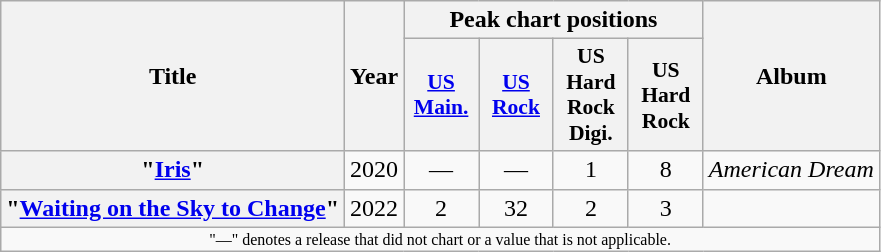<table class="wikitable plainrowheaders" style="text-align:center">
<tr>
<th scope="col" rowspan="2">Title</th>
<th scope="col" rowspan="2">Year</th>
<th scope="col" colspan="4">Peak chart positions</th>
<th scope="col" rowspan="2">Album</th>
</tr>
<tr>
<th scope="col" style="width:3em;font-size:90%;"><a href='#'>US Main.</a><br></th>
<th scope="col" style="width:3em;font-size:90%;"><a href='#'>US Rock</a><br></th>
<th scope="col" style="width:3em;font-size:90%;">US Hard Rock Digi.</th>
<th scope="col" style="width:3em;font-size:90%;">US Hard Rock</th>
</tr>
<tr>
<th scope="row">"<a href='#'>Iris</a>"<br></th>
<td>2020</td>
<td>—</td>
<td>—</td>
<td>1</td>
<td>8</td>
<td><em>American Dream</em></td>
</tr>
<tr>
<th scope="row">"<a href='#'>Waiting on the Sky to Change</a>"<br></th>
<td>2022</td>
<td>2</td>
<td>32</td>
<td>2</td>
<td>3</td>
<td></td>
</tr>
<tr>
<td colspan="11" style="font-size: 8pt">"—" denotes a release that did not chart or a value that is not applicable.</td>
</tr>
</table>
